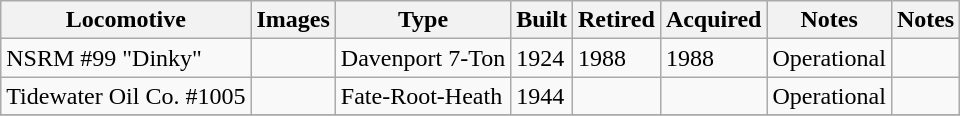<table class="wikitable sortable">
<tr>
<th>Locomotive</th>
<th class="unsortable">Images</th>
<th>Type</th>
<th>Built</th>
<th>Retired</th>
<th class="unsortable">Acquired</th>
<th>Notes</th>
<th class="unsortable">Notes</th>
</tr>
<tr>
<td>NSRM #99 "Dinky"</td>
<td></td>
<td>Davenport 7-Ton</td>
<td>1924</td>
<td>1988</td>
<td>1988</td>
<td>Operational</td>
<td></td>
</tr>
<tr>
<td>Tidewater Oil Co. #1005</td>
<td></td>
<td>Fate-Root-Heath</td>
<td>1944</td>
<td></td>
<td></td>
<td>Operational</td>
<td></td>
</tr>
<tr>
</tr>
</table>
